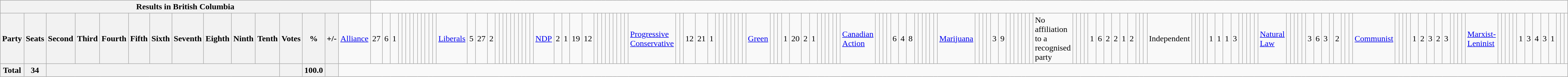<table class="wikitable">
<tr>
<th colspan=16>Results in British Columbia</th>
</tr>
<tr>
<th colspan=2>Party</th>
<th>Seats</th>
<th>Second</th>
<th>Third</th>
<th>Fourth</th>
<th>Fifth</th>
<th>Sixth</th>
<th>Seventh</th>
<th>Eighth</th>
<th>Ninth</th>
<th>Tenth</th>
<th>Votes</th>
<th>%</th>
<th>+/-<br></th>
<td><a href='#'>Alliance</a></td>
<td align="right">27</td>
<td align="right">6</td>
<td align="right">1</td>
<td align="right"></td>
<td align="right"></td>
<td align="right"></td>
<td align="right"></td>
<td align="right"></td>
<td align="right"></td>
<td align="right"></td>
<td align="right"></td>
<td align="right"></td>
<td align="right"><br></td>
<td><a href='#'>Liberals</a></td>
<td align="right">5</td>
<td align="right">27</td>
<td align="right">2</td>
<td align="right"></td>
<td align="right"></td>
<td align="right"></td>
<td align="right"></td>
<td align="right"></td>
<td align="right"></td>
<td align="right"></td>
<td align="right"></td>
<td align="right"></td>
<td align="right"><br></td>
<td><a href='#'>NDP</a></td>
<td align="right">2</td>
<td align="right">1</td>
<td align="right">19</td>
<td align="right">12</td>
<td align="right"></td>
<td align="right"></td>
<td align="right"></td>
<td align="right"></td>
<td align="right"></td>
<td align="right"></td>
<td align="right"></td>
<td align="right"></td>
<td align="right"><br></td>
<td><a href='#'>Progressive Conservative</a></td>
<td align="right"></td>
<td align="right"></td>
<td align="right">12</td>
<td align="right">21</td>
<td align="right">1</td>
<td align="right"></td>
<td align="right"></td>
<td align="right"></td>
<td align="right"></td>
<td align="right"></td>
<td align="right"></td>
<td align="right"></td>
<td align="right"><br></td>
<td><a href='#'>Green</a></td>
<td align="right"></td>
<td align="right"></td>
<td align="right"></td>
<td align="right">1</td>
<td align="right">20</td>
<td align="right">2</td>
<td align="right">1</td>
<td align="right"></td>
<td align="right"></td>
<td align="right"></td>
<td align="right"></td>
<td align="right"></td>
<td align="right"><br></td>
<td><a href='#'>Canadian Action</a></td>
<td align="right"></td>
<td align="right"></td>
<td align="right"></td>
<td align="right"></td>
<td align="right">6</td>
<td align="right">4</td>
<td align="right">8</td>
<td align="right"></td>
<td align="right"></td>
<td align="right"></td>
<td align="right"></td>
<td align="right"></td>
<td align="right"><br></td>
<td><a href='#'>Marijuana</a></td>
<td align="right"></td>
<td align="right"></td>
<td align="right"></td>
<td align="right"></td>
<td align="right">3</td>
<td align="right">9</td>
<td align="right"></td>
<td align="right"></td>
<td align="right"></td>
<td align="right"></td>
<td align="right"></td>
<td align="right"></td>
<td align="right"><br></td>
<td>No affiliation to a recognised party</td>
<td align="right"></td>
<td align="right"></td>
<td align="right"></td>
<td align="right"></td>
<td align="right">1</td>
<td align="right">6</td>
<td align="right">2</td>
<td align="right">2</td>
<td align="right">1</td>
<td align="right">2</td>
<td align="right"></td>
<td align="right"></td>
<td align="right"><br></td>
<td>Independent</td>
<td align="right"></td>
<td align="right"></td>
<td align="right"></td>
<td align="right"></td>
<td align="right">1</td>
<td align="right">1</td>
<td align="right">1</td>
<td align="right">3</td>
<td align="right"></td>
<td align="right"></td>
<td align="right"></td>
<td align="right"></td>
<td align="right"><br></td>
<td><a href='#'>Natural Law</a></td>
<td align="right"></td>
<td align="right"></td>
<td align="right"></td>
<td align="right"></td>
<td align="right"></td>
<td align="right">3</td>
<td align="right">6</td>
<td align="right">3</td>
<td align="right"></td>
<td align="right">2</td>
<td align="right"></td>
<td align="right"></td>
<td align="right"><br></td>
<td><a href='#'>Communist</a></td>
<td align="right"></td>
<td align="right"></td>
<td align="right"></td>
<td align="right"></td>
<td align="right">1</td>
<td align="right">2</td>
<td align="right">3</td>
<td align="right">2</td>
<td align="right">3</td>
<td align="right"></td>
<td align="right"></td>
<td align="right"></td>
<td align="right"><br></td>
<td><a href='#'>Marxist-Leninist</a></td>
<td align="right"></td>
<td align="right"></td>
<td align="right"></td>
<td align="right"></td>
<td align="right"></td>
<td align="right">1</td>
<td align="right">3</td>
<td align="right">4</td>
<td align="right">3</td>
<td align="right">1</td>
<td align="right"></td>
<td align="right"></td>
<td align="right"></td>
</tr>
<tr>
<th colspan="2">Total</th>
<th>34</th>
<th colspan="9"></th>
<th></th>
<th>100.0</th>
<th></th>
</tr>
</table>
